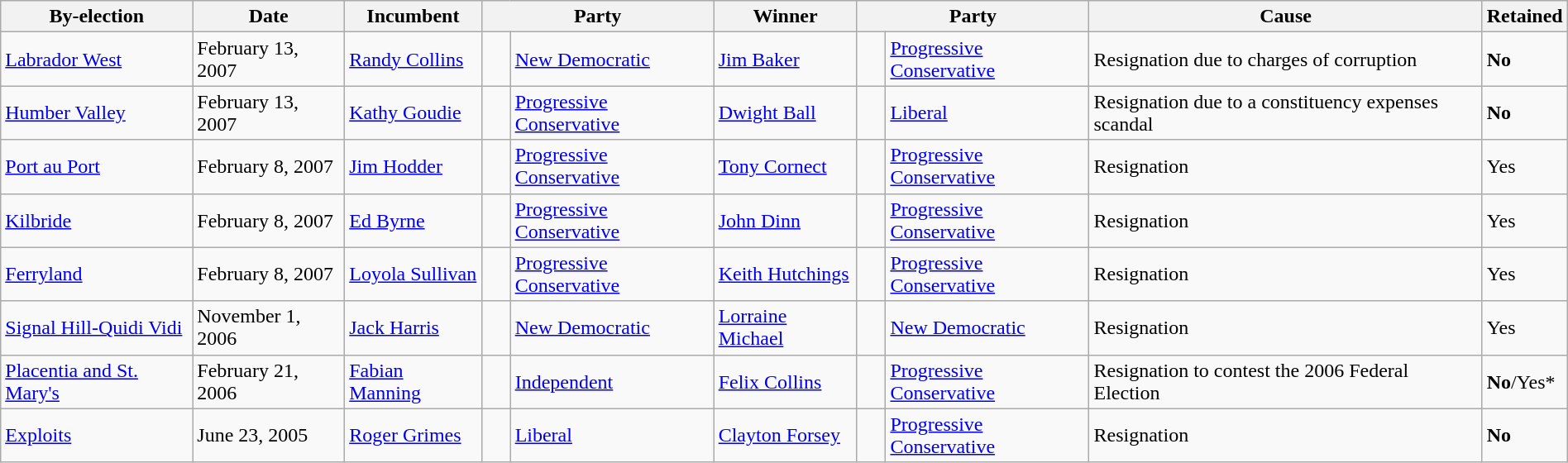<table class=wikitable style="width:100%">
<tr>
<th>By-election</th>
<th>Date</th>
<th>Incumbent</th>
<th colspan=2>Party</th>
<th>Winner</th>
<th colspan=2>Party</th>
<th>Cause</th>
<th>Retained</th>
</tr>
<tr>
<td><a href='#'>Labrador West</a></td>
<td>February 13, 2007</td>
<td><a href='#'>Randy Collins</a></td>
<td>    </td>
<td><a href='#'>New Democratic</a></td>
<td><a href='#'>Jim Baker</a></td>
<td>    </td>
<td><a href='#'>Progressive Conservative</a></td>
<td>Resignation due to charges of corruption</td>
<td><strong>No</strong></td>
</tr>
<tr>
<td><a href='#'>Humber Valley</a></td>
<td>February 13, 2007</td>
<td><a href='#'>Kathy Goudie</a></td>
<td>    </td>
<td><a href='#'>Progressive Conservative</a></td>
<td><a href='#'>Dwight Ball</a></td>
<td>    </td>
<td><a href='#'>Liberal</a></td>
<td>Resignation due to a constituency expenses scandal</td>
<td><strong>No</strong></td>
</tr>
<tr>
<td><a href='#'>Port au Port</a></td>
<td>February 8, 2007</td>
<td><a href='#'>Jim Hodder</a></td>
<td>    </td>
<td><a href='#'>Progressive Conservative</a></td>
<td><a href='#'>Tony Cornect</a></td>
<td>    </td>
<td><a href='#'>Progressive Conservative</a></td>
<td>Resignation</td>
<td>Yes</td>
</tr>
<tr>
<td><a href='#'>Kilbride</a></td>
<td>February 8, 2007</td>
<td><a href='#'>Ed Byrne</a></td>
<td>    </td>
<td><a href='#'>Progressive Conservative</a></td>
<td><a href='#'>John Dinn</a></td>
<td>    </td>
<td><a href='#'>Progressive Conservative</a></td>
<td>Resignation</td>
<td>Yes</td>
</tr>
<tr>
<td><a href='#'>Ferryland</a></td>
<td>February 8, 2007</td>
<td><a href='#'>Loyola Sullivan</a></td>
<td>    </td>
<td><a href='#'>Progressive Conservative</a></td>
<td><a href='#'>Keith Hutchings</a></td>
<td>    </td>
<td><a href='#'>Progressive Conservative</a></td>
<td>Resignation</td>
<td>Yes</td>
</tr>
<tr>
<td><a href='#'>Signal Hill-Quidi Vidi</a></td>
<td>November 1, 2006</td>
<td><a href='#'>Jack Harris</a></td>
<td>    </td>
<td><a href='#'>New Democratic</a></td>
<td><a href='#'>Lorraine Michael</a></td>
<td>    </td>
<td><a href='#'>New Democratic</a></td>
<td>Resignation</td>
<td>Yes</td>
</tr>
<tr>
<td><a href='#'>Placentia and St. Mary's</a></td>
<td>February 21, 2006</td>
<td><a href='#'>Fabian Manning</a></td>
<td>    </td>
<td><a href='#'>Independent</a></td>
<td><a href='#'>Felix Collins</a></td>
<td>    </td>
<td><a href='#'>Progressive Conservative</a></td>
<td>Resignation to contest the 2006 Federal Election</td>
<td><strong>No</strong>/Yes*</td>
</tr>
<tr>
<td><a href='#'>Exploits</a></td>
<td>June 23, 2005</td>
<td><a href='#'>Roger Grimes</a></td>
<td>    </td>
<td><a href='#'>Liberal</a></td>
<td><a href='#'>Clayton Forsey</a></td>
<td>    </td>
<td><a href='#'>Progressive Conservative</a></td>
<td>Resignation</td>
<td><strong>No</strong></td>
</tr>
</table>
